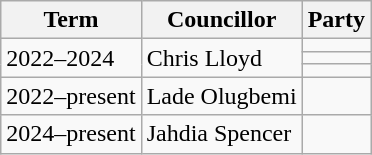<table class="wikitable">
<tr>
<th>Term</th>
<th>Councillor</th>
<th colspan=2>Party</th>
</tr>
<tr>
<td rowspan=3>2022–2024</td>
<td rowspan=3>Chris Lloyd</td>
<td></td>
</tr>
<tr>
<td></td>
</tr>
<tr>
<td></td>
</tr>
<tr>
<td>2022–present</td>
<td>Lade Olugbemi</td>
<td></td>
</tr>
<tr>
<td>2024–present</td>
<td>Jahdia Spencer</td>
<td></td>
</tr>
</table>
